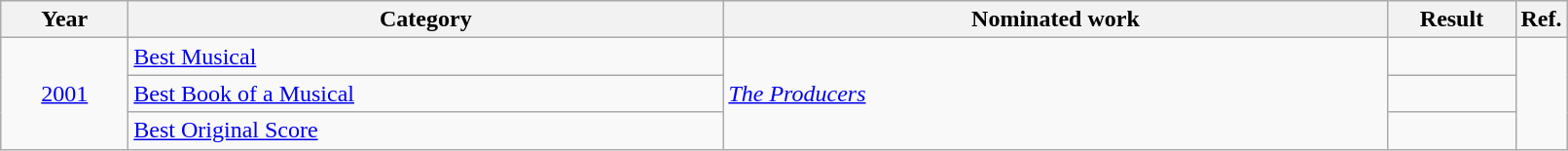<table class=wikitable>
<tr>
<th scope="col" style="width:5em;">Year</th>
<th scope="col" style="width:25em;">Category</th>
<th scope="col" style="width:28em;">Nominated work</th>
<th scope="col" style="width:5em;">Result</th>
<th>Ref.</th>
</tr>
<tr>
<td style="text-align:center;", rowspan="3"><a href='#'>2001</a></td>
<td><a href='#'>Best Musical</a></td>
<td rowspan="3"><em><a href='#'>The Producers</a></em></td>
<td></td>
<td rowspan="3" style="text-align:center;"></td>
</tr>
<tr>
<td><a href='#'>Best Book of a Musical</a></td>
<td></td>
</tr>
<tr>
<td><a href='#'>Best Original Score</a></td>
<td></td>
</tr>
</table>
